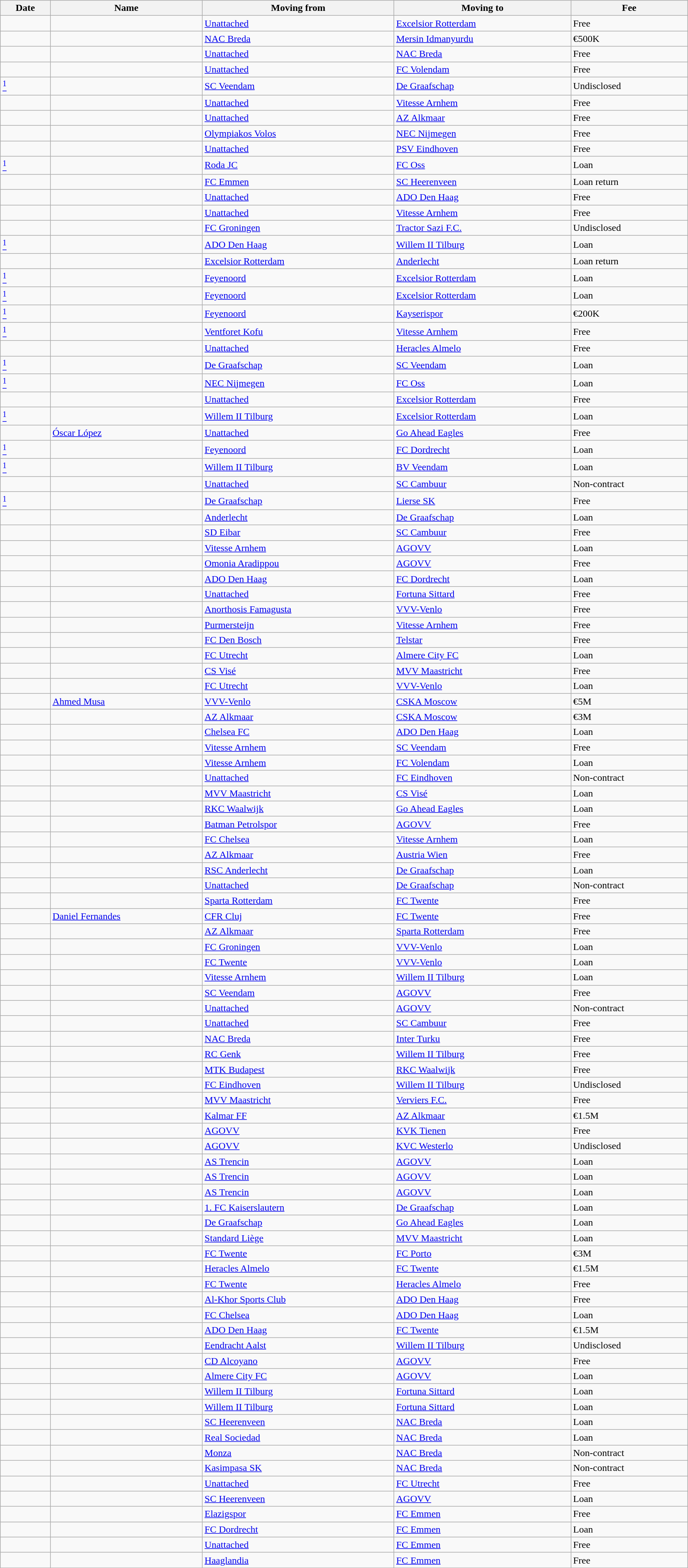<table class="wikitable sortable" style="width:90%;">
<tr>
<th>Date</th>
<th>Name</th>
<th>Moving from</th>
<th>Moving to</th>
<th>Fee</th>
</tr>
<tr>
<td></td>
<td> </td>
<td><a href='#'>Unattached</a></td>
<td> <a href='#'>Excelsior Rotterdam</a></td>
<td>Free</td>
</tr>
<tr>
<td></td>
<td> </td>
<td> <a href='#'>NAC Breda</a></td>
<td> <a href='#'>Mersin Idmanyurdu</a></td>
<td>€500K</td>
</tr>
<tr>
<td></td>
<td> </td>
<td><a href='#'>Unattached</a></td>
<td> <a href='#'>NAC Breda</a></td>
<td>Free</td>
</tr>
<tr>
<td></td>
<td> </td>
<td><a href='#'>Unattached</a></td>
<td> <a href='#'>FC Volendam</a></td>
<td>Free</td>
</tr>
<tr>
<td><a href='#'><sup>1</sup></a></td>
<td> </td>
<td> <a href='#'>SC Veendam</a></td>
<td> <a href='#'>De Graafschap</a></td>
<td>Undisclosed</td>
</tr>
<tr>
<td></td>
<td> </td>
<td><a href='#'>Unattached</a></td>
<td> <a href='#'>Vitesse Arnhem</a></td>
<td>Free</td>
</tr>
<tr>
<td></td>
<td> </td>
<td><a href='#'>Unattached</a></td>
<td> <a href='#'>AZ Alkmaar</a></td>
<td>Free</td>
</tr>
<tr>
<td></td>
<td> </td>
<td> <a href='#'>Olympiakos Volos</a></td>
<td> <a href='#'>NEC Nijmegen</a></td>
<td>Free</td>
</tr>
<tr>
<td></td>
<td> </td>
<td><a href='#'>Unattached</a></td>
<td> <a href='#'>PSV Eindhoven</a></td>
<td>Free</td>
</tr>
<tr>
<td><a href='#'><sup>1</sup></a></td>
<td> </td>
<td> <a href='#'>Roda JC</a></td>
<td> <a href='#'>FC Oss</a></td>
<td>Loan</td>
</tr>
<tr>
<td></td>
<td> </td>
<td> <a href='#'>FC Emmen</a></td>
<td> <a href='#'>SC Heerenveen</a></td>
<td>Loan return</td>
</tr>
<tr>
<td></td>
<td> </td>
<td><a href='#'>Unattached</a></td>
<td> <a href='#'>ADO Den Haag</a></td>
<td>Free</td>
</tr>
<tr>
<td></td>
<td> </td>
<td><a href='#'>Unattached</a></td>
<td> <a href='#'>Vitesse Arnhem</a></td>
<td>Free</td>
</tr>
<tr>
<td></td>
<td> </td>
<td> <a href='#'>FC Groningen</a></td>
<td> <a href='#'>Tractor Sazi F.C.</a></td>
<td>Undisclosed</td>
</tr>
<tr>
<td><a href='#'><sup>1</sup></a></td>
<td> </td>
<td> <a href='#'>ADO Den Haag</a></td>
<td> <a href='#'>Willem II Tilburg</a></td>
<td>Loan</td>
</tr>
<tr>
<td></td>
<td> </td>
<td> <a href='#'>Excelsior Rotterdam</a></td>
<td> <a href='#'>Anderlecht</a></td>
<td>Loan return </td>
</tr>
<tr>
<td><a href='#'><sup>1</sup></a></td>
<td> </td>
<td> <a href='#'>Feyenoord</a></td>
<td> <a href='#'>Excelsior Rotterdam</a></td>
<td>Loan</td>
</tr>
<tr>
<td><a href='#'><sup>1</sup></a></td>
<td> </td>
<td> <a href='#'>Feyenoord</a></td>
<td> <a href='#'>Excelsior Rotterdam</a></td>
<td>Loan</td>
</tr>
<tr>
<td><a href='#'><sup>1</sup></a></td>
<td> </td>
<td> <a href='#'>Feyenoord</a></td>
<td> <a href='#'>Kayserispor</a></td>
<td>€200K</td>
</tr>
<tr>
<td><a href='#'><sup>1</sup></a></td>
<td> </td>
<td> <a href='#'>Ventforet Kofu</a></td>
<td> <a href='#'>Vitesse Arnhem</a></td>
<td>Free</td>
</tr>
<tr>
<td></td>
<td> </td>
<td><a href='#'>Unattached</a></td>
<td> <a href='#'>Heracles Almelo</a></td>
<td>Free</td>
</tr>
<tr>
<td><a href='#'><sup>1</sup></a></td>
<td> </td>
<td> <a href='#'>De Graafschap</a></td>
<td> <a href='#'>SC Veendam</a></td>
<td>Loan</td>
</tr>
<tr>
<td><a href='#'><sup>1</sup></a></td>
<td> </td>
<td> <a href='#'>NEC Nijmegen</a></td>
<td> <a href='#'>FC Oss</a></td>
<td>Loan</td>
</tr>
<tr>
<td></td>
<td> </td>
<td><a href='#'>Unattached</a></td>
<td> <a href='#'>Excelsior Rotterdam</a></td>
<td>Free</td>
</tr>
<tr>
<td><a href='#'><sup>1</sup></a></td>
<td> </td>
<td> <a href='#'>Willem II Tilburg</a></td>
<td> <a href='#'>Excelsior Rotterdam</a></td>
<td>Loan</td>
</tr>
<tr>
<td></td>
<td> <a href='#'>Óscar López</a></td>
<td><a href='#'>Unattached</a></td>
<td> <a href='#'>Go Ahead Eagles</a></td>
<td>Free</td>
</tr>
<tr>
<td><a href='#'><sup>1</sup></a></td>
<td> </td>
<td> <a href='#'>Feyenoord</a></td>
<td> <a href='#'>FC Dordrecht</a></td>
<td>Loan</td>
</tr>
<tr>
<td><a href='#'><sup>1</sup></a></td>
<td> </td>
<td> <a href='#'>Willem II Tilburg</a></td>
<td> <a href='#'>BV Veendam</a></td>
<td>Loan</td>
</tr>
<tr>
<td></td>
<td> </td>
<td><a href='#'>Unattached</a></td>
<td> <a href='#'>SC Cambuur</a></td>
<td>Non-contract</td>
</tr>
<tr>
<td><a href='#'><sup>1</sup></a></td>
<td> </td>
<td> <a href='#'>De Graafschap</a></td>
<td> <a href='#'>Lierse SK</a></td>
<td>Free</td>
</tr>
<tr>
<td></td>
<td> </td>
<td> <a href='#'>Anderlecht</a></td>
<td> <a href='#'>De Graafschap</a></td>
<td>Loan</td>
</tr>
<tr>
<td></td>
<td> </td>
<td> <a href='#'>SD Eibar</a></td>
<td> <a href='#'>SC Cambuur</a></td>
<td>Free</td>
</tr>
<tr>
<td></td>
<td> </td>
<td> <a href='#'>Vitesse Arnhem</a></td>
<td> <a href='#'>AGOVV</a></td>
<td>Loan</td>
</tr>
<tr>
<td></td>
<td> </td>
<td> <a href='#'>Omonia Aradippou</a></td>
<td> <a href='#'>AGOVV</a></td>
<td>Free</td>
</tr>
<tr>
<td></td>
<td> </td>
<td> <a href='#'>ADO Den Haag</a></td>
<td> <a href='#'>FC Dordrecht</a></td>
<td>Loan</td>
</tr>
<tr>
<td></td>
<td> </td>
<td><a href='#'>Unattached</a></td>
<td> <a href='#'>Fortuna Sittard</a></td>
<td>Free</td>
</tr>
<tr>
<td></td>
<td> </td>
<td> <a href='#'>Anorthosis Famagusta</a></td>
<td> <a href='#'>VVV-Venlo</a></td>
<td>Free</td>
</tr>
<tr>
<td></td>
<td> </td>
<td> <a href='#'>Purmersteijn</a></td>
<td> <a href='#'>Vitesse Arnhem</a></td>
<td>Free</td>
</tr>
<tr>
<td></td>
<td> </td>
<td> <a href='#'>FC Den Bosch</a></td>
<td> <a href='#'>Telstar</a></td>
<td>Free</td>
</tr>
<tr>
<td></td>
<td> </td>
<td> <a href='#'>FC Utrecht</a></td>
<td> <a href='#'>Almere City FC</a></td>
<td>Loan</td>
</tr>
<tr>
<td></td>
<td> </td>
<td> <a href='#'>CS Visé</a></td>
<td> <a href='#'>MVV Maastricht</a></td>
<td>Free</td>
</tr>
<tr>
<td></td>
<td> </td>
<td> <a href='#'>FC Utrecht</a></td>
<td> <a href='#'>VVV-Venlo</a></td>
<td>Loan</td>
</tr>
<tr>
<td></td>
<td> <a href='#'>Ahmed Musa</a></td>
<td> <a href='#'>VVV-Venlo</a></td>
<td> <a href='#'>CSKA Moscow</a></td>
<td>€5M</td>
</tr>
<tr>
<td></td>
<td> </td>
<td> <a href='#'>AZ Alkmaar</a></td>
<td> <a href='#'>CSKA Moscow</a></td>
<td>€3M</td>
</tr>
<tr>
<td></td>
<td> </td>
<td> <a href='#'>Chelsea FC</a></td>
<td> <a href='#'>ADO Den Haag</a></td>
<td>Loan</td>
</tr>
<tr>
<td></td>
<td> </td>
<td> <a href='#'>Vitesse Arnhem</a></td>
<td> <a href='#'>SC Veendam</a></td>
<td>Free</td>
</tr>
<tr>
<td></td>
<td> </td>
<td> <a href='#'>Vitesse Arnhem</a></td>
<td> <a href='#'>FC Volendam</a></td>
<td>Loan</td>
</tr>
<tr>
<td></td>
<td> </td>
<td><a href='#'>Unattached</a></td>
<td> <a href='#'>FC Eindhoven</a></td>
<td>Non-contract</td>
</tr>
<tr>
<td></td>
<td> </td>
<td> <a href='#'>MVV Maastricht</a></td>
<td> <a href='#'>CS Visé</a></td>
<td>Loan</td>
</tr>
<tr>
<td></td>
<td> </td>
<td> <a href='#'>RKC Waalwijk</a></td>
<td> <a href='#'>Go Ahead Eagles</a></td>
<td>Loan</td>
</tr>
<tr>
<td></td>
<td> </td>
<td> <a href='#'>Batman Petrolspor</a></td>
<td> <a href='#'>AGOVV</a></td>
<td>Free</td>
</tr>
<tr>
<td></td>
<td> </td>
<td> <a href='#'>FC Chelsea</a></td>
<td> <a href='#'>Vitesse Arnhem</a></td>
<td>Loan</td>
</tr>
<tr>
<td></td>
<td> </td>
<td> <a href='#'>AZ Alkmaar</a></td>
<td> <a href='#'>Austria Wien</a></td>
<td>Free</td>
</tr>
<tr>
<td></td>
<td> </td>
<td> <a href='#'>RSC Anderlecht</a></td>
<td> <a href='#'>De Graafschap</a></td>
<td>Loan</td>
</tr>
<tr>
<td></td>
<td> </td>
<td><a href='#'>Unattached</a></td>
<td> <a href='#'>De Graafschap</a></td>
<td>Non-contract</td>
</tr>
<tr>
<td></td>
<td> </td>
<td> <a href='#'>Sparta Rotterdam</a></td>
<td> <a href='#'>FC Twente</a></td>
<td>Free</td>
</tr>
<tr>
<td></td>
<td> <a href='#'>Daniel Fernandes</a></td>
<td> <a href='#'>CFR Cluj</a></td>
<td> <a href='#'>FC Twente</a></td>
<td>Free</td>
</tr>
<tr>
<td></td>
<td> </td>
<td> <a href='#'>AZ Alkmaar</a></td>
<td> <a href='#'>Sparta Rotterdam</a></td>
<td>Free</td>
</tr>
<tr>
<td></td>
<td> </td>
<td> <a href='#'>FC Groningen</a></td>
<td> <a href='#'>VVV-Venlo</a></td>
<td>Loan</td>
</tr>
<tr>
<td></td>
<td> </td>
<td> <a href='#'>FC Twente</a></td>
<td> <a href='#'>VVV-Venlo</a></td>
<td>Loan</td>
</tr>
<tr>
<td></td>
<td> </td>
<td> <a href='#'>Vitesse Arnhem</a></td>
<td> <a href='#'>Willem II Tilburg</a></td>
<td>Loan</td>
</tr>
<tr>
<td></td>
<td> </td>
<td> <a href='#'>SC Veendam</a></td>
<td> <a href='#'>AGOVV</a></td>
<td>Free</td>
</tr>
<tr>
<td></td>
<td> </td>
<td><a href='#'>Unattached</a></td>
<td> <a href='#'>AGOVV</a></td>
<td>Non-contract</td>
</tr>
<tr>
<td></td>
<td> </td>
<td><a href='#'>Unattached</a></td>
<td> <a href='#'>SC Cambuur</a></td>
<td>Free</td>
</tr>
<tr>
<td></td>
<td> </td>
<td> <a href='#'>NAC Breda</a></td>
<td> <a href='#'>Inter Turku</a></td>
<td>Free</td>
</tr>
<tr>
<td></td>
<td> </td>
<td> <a href='#'>RC Genk</a></td>
<td> <a href='#'>Willem II Tilburg</a></td>
<td>Free</td>
</tr>
<tr>
<td></td>
<td> </td>
<td> <a href='#'>MTK Budapest</a></td>
<td> <a href='#'>RKC Waalwijk</a></td>
<td>Free</td>
</tr>
<tr>
<td></td>
<td> </td>
<td> <a href='#'>FC Eindhoven</a></td>
<td> <a href='#'>Willem II Tilburg</a></td>
<td>Undisclosed</td>
</tr>
<tr>
<td></td>
<td> </td>
<td> <a href='#'>MVV Maastricht</a></td>
<td> <a href='#'>Verviers F.C.</a></td>
<td>Free</td>
</tr>
<tr>
<td></td>
<td> </td>
<td> <a href='#'>Kalmar FF</a></td>
<td> <a href='#'>AZ Alkmaar</a></td>
<td>€1.5M</td>
</tr>
<tr>
<td></td>
<td> </td>
<td> <a href='#'>AGOVV</a></td>
<td> <a href='#'>KVK Tienen</a></td>
<td>Free</td>
</tr>
<tr>
<td></td>
<td> </td>
<td> <a href='#'>AGOVV</a></td>
<td> <a href='#'>KVC Westerlo</a></td>
<td>Undisclosed</td>
</tr>
<tr>
<td></td>
<td> </td>
<td> <a href='#'>AS Trencin</a></td>
<td> <a href='#'>AGOVV</a></td>
<td>Loan</td>
</tr>
<tr>
<td></td>
<td> </td>
<td> <a href='#'>AS Trencin</a></td>
<td> <a href='#'>AGOVV</a></td>
<td>Loan</td>
</tr>
<tr>
<td></td>
<td> </td>
<td> <a href='#'>AS Trencin</a></td>
<td> <a href='#'>AGOVV</a></td>
<td>Loan</td>
</tr>
<tr>
<td></td>
<td> </td>
<td> <a href='#'>1. FC Kaiserslautern</a></td>
<td> <a href='#'>De Graafschap</a></td>
<td>Loan</td>
</tr>
<tr>
<td></td>
<td> </td>
<td> <a href='#'>De Graafschap</a></td>
<td> <a href='#'>Go Ahead Eagles</a></td>
<td>Loan</td>
</tr>
<tr>
<td></td>
<td> </td>
<td> <a href='#'>Standard Liège</a></td>
<td> <a href='#'>MVV Maastricht</a></td>
<td>Loan</td>
</tr>
<tr>
<td></td>
<td> </td>
<td> <a href='#'>FC Twente</a></td>
<td> <a href='#'>FC Porto</a></td>
<td>€3M</td>
</tr>
<tr>
<td></td>
<td> </td>
<td> <a href='#'>Heracles Almelo</a></td>
<td> <a href='#'>FC Twente</a></td>
<td>€1.5M</td>
</tr>
<tr>
<td></td>
<td> </td>
<td> <a href='#'>FC Twente</a></td>
<td> <a href='#'>Heracles Almelo</a></td>
<td>Free</td>
</tr>
<tr>
<td></td>
<td> </td>
<td> <a href='#'>Al-Khor Sports Club</a></td>
<td> <a href='#'>ADO Den Haag</a></td>
<td>Free</td>
</tr>
<tr>
<td></td>
<td> </td>
<td> <a href='#'>FC Chelsea</a></td>
<td> <a href='#'>ADO Den Haag</a></td>
<td>Loan</td>
</tr>
<tr>
<td></td>
<td> </td>
<td> <a href='#'>ADO Den Haag</a></td>
<td> <a href='#'>FC Twente</a></td>
<td>€1.5M</td>
</tr>
<tr>
<td></td>
<td> </td>
<td> <a href='#'>Eendracht Aalst</a></td>
<td> <a href='#'>Willem II Tilburg</a></td>
<td>Undisclosed</td>
</tr>
<tr>
<td></td>
<td> </td>
<td> <a href='#'>CD Alcoyano</a></td>
<td> <a href='#'>AGOVV</a></td>
<td>Free</td>
</tr>
<tr>
<td></td>
<td> </td>
<td> <a href='#'>Almere City FC</a></td>
<td> <a href='#'>AGOVV</a></td>
<td>Loan</td>
</tr>
<tr>
<td></td>
<td> </td>
<td> <a href='#'>Willem II Tilburg</a></td>
<td> <a href='#'>Fortuna Sittard</a></td>
<td>Loan</td>
</tr>
<tr>
<td></td>
<td> </td>
<td> <a href='#'>Willem II Tilburg</a></td>
<td> <a href='#'>Fortuna Sittard</a></td>
<td>Loan</td>
</tr>
<tr>
<td></td>
<td> </td>
<td> <a href='#'>SC Heerenveen</a></td>
<td> <a href='#'>NAC Breda</a></td>
<td>Loan</td>
</tr>
<tr>
<td></td>
<td> </td>
<td> <a href='#'>Real Sociedad</a></td>
<td> <a href='#'>NAC Breda</a></td>
<td>Loan</td>
</tr>
<tr>
<td></td>
<td> </td>
<td> <a href='#'>Monza</a></td>
<td> <a href='#'>NAC Breda</a></td>
<td>Non-contract</td>
</tr>
<tr>
<td></td>
<td> </td>
<td> <a href='#'>Kasimpasa SK</a></td>
<td> <a href='#'>NAC Breda</a></td>
<td>Non-contract</td>
</tr>
<tr>
<td></td>
<td> </td>
<td><a href='#'>Unattached</a></td>
<td> <a href='#'>FC Utrecht</a></td>
<td>Free</td>
</tr>
<tr>
<td></td>
<td> </td>
<td> <a href='#'>SC Heerenveen</a></td>
<td> <a href='#'>AGOVV</a></td>
<td>Loan</td>
</tr>
<tr>
<td></td>
<td> </td>
<td> <a href='#'>Elazigspor</a></td>
<td> <a href='#'>FC Emmen</a></td>
<td>Free</td>
</tr>
<tr>
<td></td>
<td> </td>
<td> <a href='#'>FC Dordrecht</a></td>
<td> <a href='#'>FC Emmen</a></td>
<td>Loan</td>
</tr>
<tr>
<td></td>
<td> </td>
<td><a href='#'>Unattached</a></td>
<td> <a href='#'>FC Emmen</a></td>
<td>Free</td>
</tr>
<tr>
<td></td>
<td> </td>
<td> <a href='#'>Haaglandia</a></td>
<td> <a href='#'>FC Emmen</a></td>
<td>Free</td>
</tr>
</table>
